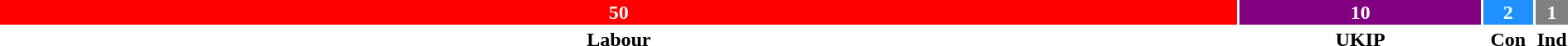<table style="width:100%; text-align:center;">
<tr style="color:white;">
<td style="background:red; width:79.3%;"><strong>50</strong></td>
<td style="background:purple; width:15.9;"><strong>10</strong></td>
<td style="background:dodgerblue; width:3.2%;"><strong>2</strong></td>
<td style="background:grey; width:1.6%;"><strong>1</strong></td>
</tr>
<tr>
<td><span><strong>Labour</strong></span></td>
<td><span><strong>UKIP</strong></span></td>
<td><span><strong>Con</strong></span></td>
<td><span><strong>Ind</strong></span></td>
</tr>
</table>
